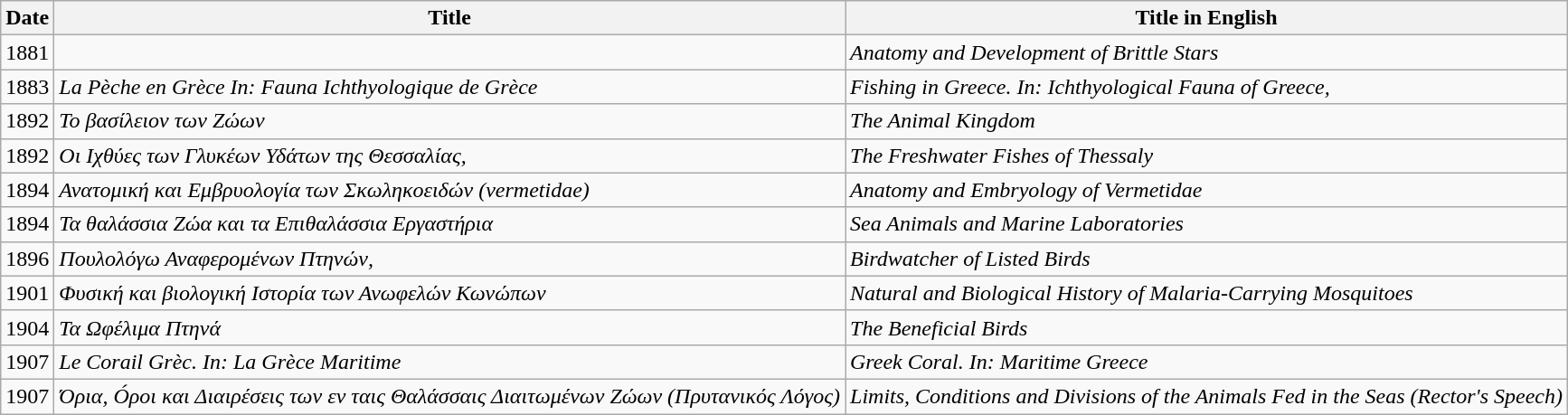<table class="wikitable">
<tr>
<th>Date</th>
<th>Title</th>
<th>Title in English</th>
</tr>
<tr>
<td>1881</td>
<td></td>
<td><em>Anatomy and Development of Brittle Stars</em></td>
</tr>
<tr>
<td>1883</td>
<td><em>La Pèche en Grèce In: Fauna Ichthyologique de Grèce</em></td>
<td><em>Fishing in Greece. In: Ichthyological Fauna of Greece,</em></td>
</tr>
<tr>
<td>1892</td>
<td><em>Το βασίλειον των Ζώων</em></td>
<td><em>The Animal Kingdom</em></td>
</tr>
<tr>
<td>1892</td>
<td><em>Οι Ιχθύες των Γλυκέων Υδάτων της Θεσσαλίας,</em></td>
<td><em>The Freshwater Fishes of Thessaly</em></td>
</tr>
<tr>
<td>1894</td>
<td><em>Ανατομική και Εμβρυολογία των Σκωληκοειδών (vermetidae)</em></td>
<td><em>Anatomy and Embryology of Vermetidae</em></td>
</tr>
<tr>
<td>1894</td>
<td><em>Τα θαλάσσια Ζώα και τα Επιθαλάσσια Εργαστήρια</em></td>
<td><em>Sea Animals and Marine Laboratories</em></td>
</tr>
<tr>
<td>1896</td>
<td><em>Πουλολόγω Αναφερομένων Πτηνών,</em></td>
<td><em>Birdwatcher of Listed Birds</em></td>
</tr>
<tr>
<td>1901</td>
<td><em>Φυσική και βιολογική Ιστορία των Ανωφελών Κωνώπων</em></td>
<td><em>Natural and Biological History of Malaria-Carrying Mosquitoes</em></td>
</tr>
<tr>
<td>1904</td>
<td><em>Τα Ωφέλιμα Πτηνά</em></td>
<td><em>The Beneficial Birds</em></td>
</tr>
<tr>
<td>1907</td>
<td><em>Le Corail Grèc. In: La Grèce Maritime</em></td>
<td><em>Greek Coral. In: Maritime Greece</em></td>
</tr>
<tr>
<td>1907</td>
<td><em>Όρια, Óροι και Διαιρέσεις των εν ταις Θαλάσσαις Διαιτωμένων Ζώων (Πρυτανικός Λόγος)</em></td>
<td><em>Limits, Conditions and Divisions of the Animals Fed in the Seas (Rector's Speech)</em></td>
</tr>
</table>
